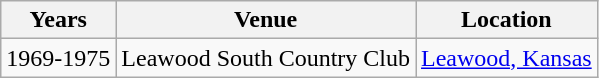<table class=wikitable>
<tr>
<th>Years</th>
<th>Venue</th>
<th>Location</th>
</tr>
<tr>
<td>1969-1975</td>
<td>Leawood South Country Club</td>
<td><a href='#'>Leawood, Kansas</a></td>
</tr>
</table>
